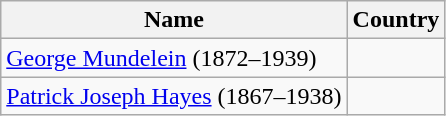<table class="wikitable sortable">
<tr>
<th>Name</th>
<th>Country</th>
</tr>
<tr>
<td><a href='#'>George Mundelein</a> (1872–1939)</td>
<td></td>
</tr>
<tr>
<td><a href='#'>Patrick Joseph Hayes</a> (1867–1938)</td>
<td></td>
</tr>
</table>
